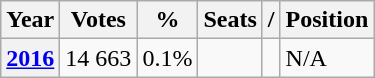<table class="wikitable">
<tr>
<th>Year</th>
<th>Votes</th>
<th>%</th>
<th>Seats</th>
<th>/</th>
<th>Position</th>
</tr>
<tr>
<th><strong><a href='#'>2016</a></strong></th>
<td>14 663</td>
<td>0.1%</td>
<td></td>
<td></td>
<td>N/A</td>
</tr>
</table>
